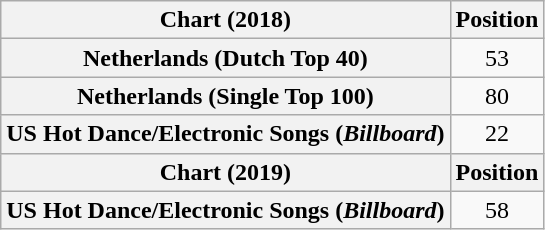<table class="wikitable plainrowheaders" style="text-align:center">
<tr>
<th scope="col">Chart (2018)</th>
<th scope="col">Position</th>
</tr>
<tr>
<th scope="row">Netherlands (Dutch Top 40)</th>
<td>53</td>
</tr>
<tr>
<th scope="row">Netherlands (Single Top 100)</th>
<td>80</td>
</tr>
<tr>
<th scope="row">US Hot Dance/Electronic Songs (<em>Billboard</em>)</th>
<td>22</td>
</tr>
<tr>
<th scope="col">Chart (2019)</th>
<th scope="col">Position</th>
</tr>
<tr>
<th scope="row">US Hot Dance/Electronic Songs (<em>Billboard</em>)</th>
<td>58</td>
</tr>
</table>
